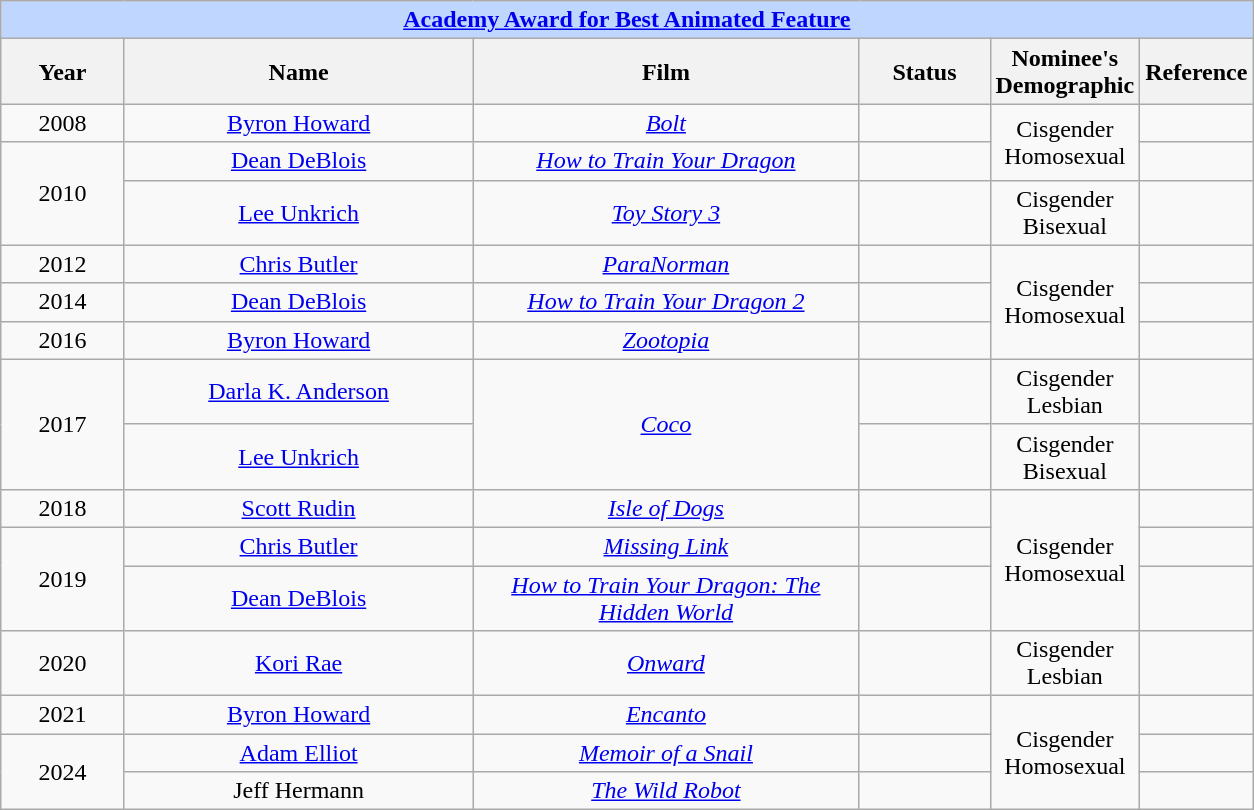<table class="wikitable" style="text-align: center">
<tr style="background:#bfd7ff;">
<td colspan="6" style="text-align:center;"><strong><a href='#'>Academy Award for Best Animated Feature</a></strong></td>
</tr>
<tr style="background:#ebf5ff;">
<th style="width:075px;">Year</th>
<th style="width:225px;">Name</th>
<th style="width:250px;">Film</th>
<th style="width:080px;">Status</th>
<th style="width:050px;">Nominee's Demographic</th>
<th width="50">Reference</th>
</tr>
<tr>
<td>2008</td>
<td><a href='#'>Byron Howard</a></td>
<td><em><a href='#'>Bolt</a></em></td>
<td></td>
<td rowspan="2">Cisgender Homosexual</td>
<td></td>
</tr>
<tr>
<td rowspan="2">2010</td>
<td><a href='#'>Dean DeBlois</a></td>
<td><em><a href='#'>How to Train Your Dragon</a></em></td>
<td></td>
<td></td>
</tr>
<tr>
<td><a href='#'>Lee Unkrich</a></td>
<td><em><a href='#'>Toy Story 3</a></em></td>
<td></td>
<td>Cisgender Bisexual</td>
<td></td>
</tr>
<tr>
<td>2012</td>
<td><a href='#'>Chris Butler</a></td>
<td><em><a href='#'>ParaNorman</a></em></td>
<td></td>
<td rowspan="3">Cisgender Homosexual</td>
<td></td>
</tr>
<tr>
<td>2014</td>
<td><a href='#'>Dean DeBlois</a></td>
<td><em><a href='#'>How to Train Your Dragon 2</a></em></td>
<td></td>
<td></td>
</tr>
<tr>
<td>2016</td>
<td><a href='#'>Byron Howard</a></td>
<td><em><a href='#'>Zootopia</a></em></td>
<td></td>
<td></td>
</tr>
<tr>
<td rowspan="2">2017</td>
<td><a href='#'>Darla K. Anderson</a></td>
<td rowspan="2"><em><a href='#'>Coco</a></em></td>
<td></td>
<td>Cisgender Lesbian</td>
<td></td>
</tr>
<tr>
<td><a href='#'>Lee Unkrich</a></td>
<td></td>
<td>Cisgender Bisexual</td>
<td></td>
</tr>
<tr>
<td>2018</td>
<td><a href='#'>Scott Rudin</a></td>
<td><em><a href='#'>Isle of Dogs</a></em></td>
<td></td>
<td rowspan=3>Cisgender Homosexual</td>
<td></td>
</tr>
<tr>
<td rowspan=2>2019</td>
<td><a href='#'>Chris Butler</a></td>
<td><em><a href='#'>Missing Link</a></em></td>
<td></td>
<td></td>
</tr>
<tr>
<td><a href='#'>Dean DeBlois</a></td>
<td><em><a href='#'>How to Train Your Dragon: The Hidden World</a></em></td>
<td></td>
<td></td>
</tr>
<tr>
<td>2020</td>
<td><a href='#'>Kori Rae</a></td>
<td><em><a href='#'>Onward</a></em></td>
<td></td>
<td>Cisgender Lesbian</td>
<td></td>
</tr>
<tr>
<td>2021</td>
<td><a href='#'>Byron Howard</a></td>
<td><em><a href='#'>Encanto</a></em></td>
<td></td>
<td rowspan=3>Cisgender Homosexual</td>
<td></td>
</tr>
<tr>
<td rowspan=2>2024</td>
<td><a href='#'>Adam Elliot</a></td>
<td><em><a href='#'>Memoir of a Snail</a></em></td>
<td></td>
<td></td>
</tr>
<tr>
<td>Jeff Hermann</td>
<td><em><a href='#'>The Wild Robot</a></em></td>
<td></td>
<td></td>
</tr>
</table>
